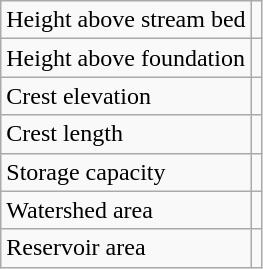<table class="wikitable">
<tr>
<td>Height above stream bed</td>
<td></td>
</tr>
<tr>
<td>Height above foundation</td>
<td></td>
</tr>
<tr>
<td>Crest elevation</td>
<td></td>
</tr>
<tr>
<td>Crest length</td>
<td></td>
</tr>
<tr>
<td>Storage capacity</td>
<td></td>
</tr>
<tr>
<td>Watershed area</td>
<td></td>
</tr>
<tr>
<td>Reservoir area</td>
<td></td>
</tr>
</table>
